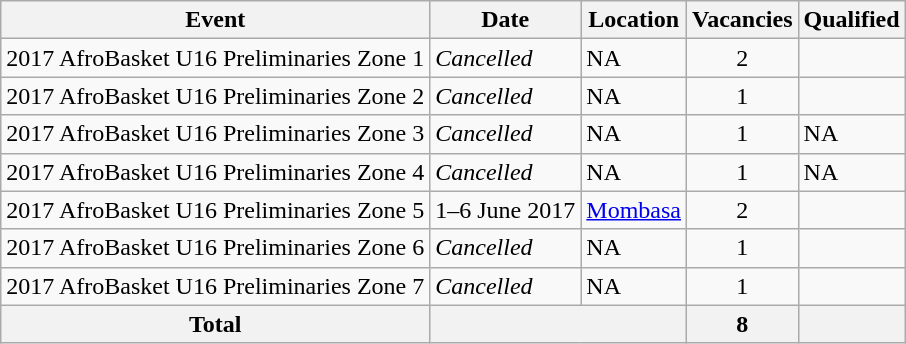<table class="wikitable">
<tr>
<th>Event</th>
<th>Date</th>
<th>Location</th>
<th>Vacancies</th>
<th>Qualified</th>
</tr>
<tr>
<td>2017 AfroBasket U16 Preliminaries Zone 1</td>
<td><em>Cancelled</em></td>
<td>NA</td>
<td align=center>2</td>
<td><br></td>
</tr>
<tr>
<td>2017 AfroBasket U16 Preliminaries Zone 2</td>
<td><em>Cancelled</em></td>
<td>NA</td>
<td align=center>1</td>
<td></td>
</tr>
<tr>
<td>2017 AfroBasket U16 Preliminaries Zone 3</td>
<td><em>Cancelled</em></td>
<td>NA</td>
<td align=center>1</td>
<td>NA</td>
</tr>
<tr>
<td>2017 AfroBasket U16 Preliminaries Zone 4</td>
<td><em>Cancelled</em></td>
<td>NA</td>
<td align=center>1</td>
<td>NA</td>
</tr>
<tr>
<td>2017 AfroBasket U16 Preliminaries Zone 5</td>
<td>1–6 June 2017</td>
<td> <a href='#'>Mombasa</a></td>
<td align=center>2</td>
<td><br></td>
</tr>
<tr>
<td>2017 AfroBasket U16 Preliminaries Zone 6</td>
<td><em>Cancelled</em></td>
<td>NA</td>
<td align=center>1</td>
<td></td>
</tr>
<tr>
<td>2017 AfroBasket U16 Preliminaries Zone 7</td>
<td><em>Cancelled</em></td>
<td>NA</td>
<td align=center>1</td>
<td><br></td>
</tr>
<tr>
<th>Total</th>
<th colspan="2"></th>
<th>8</th>
<th></th>
</tr>
</table>
